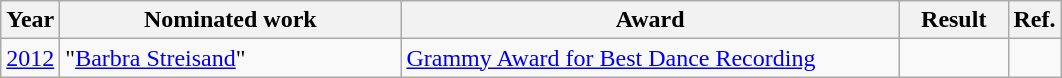<table class="wikitable">
<tr>
<th>Year</th>
<th width="220">Nominated work</th>
<th width="325">Award</th>
<th width="65">Result</th>
<th>Ref.</th>
</tr>
<tr>
<td align="center"><a href='#'>2012</a></td>
<td>"<a href='#'>Barbra Streisand</a>" </td>
<td><a href='#'>Grammy Award for Best Dance Recording</a></td>
<td></td>
<td></td>
</tr>
</table>
